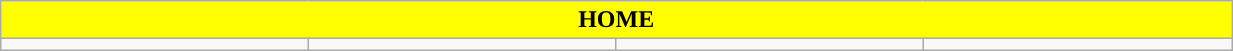<table class="wikitable collapsible collapsed" style="width:65%">
<tr>
<th colspan=6 ! style="color:black; background:yellow">HOME</th>
</tr>
<tr>
<td></td>
<td></td>
<td></td>
<td></td>
</tr>
</table>
